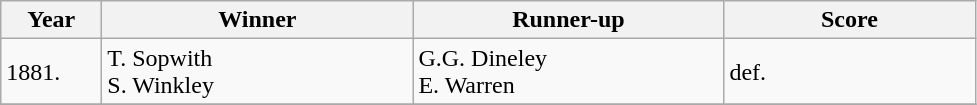<table class="wikitable">
<tr>
<th style="width:60px;">Year</th>
<th style="width:200px;">Winner</th>
<th style="width:200px;">Runner-up</th>
<th style="width:160px;">Score</th>
</tr>
<tr>
<td>1881.</td>
<td> T. Sopwith <br> S. Winkley</td>
<td> G.G. Dineley<br> E. Warren</td>
<td>def.</td>
</tr>
<tr>
</tr>
</table>
